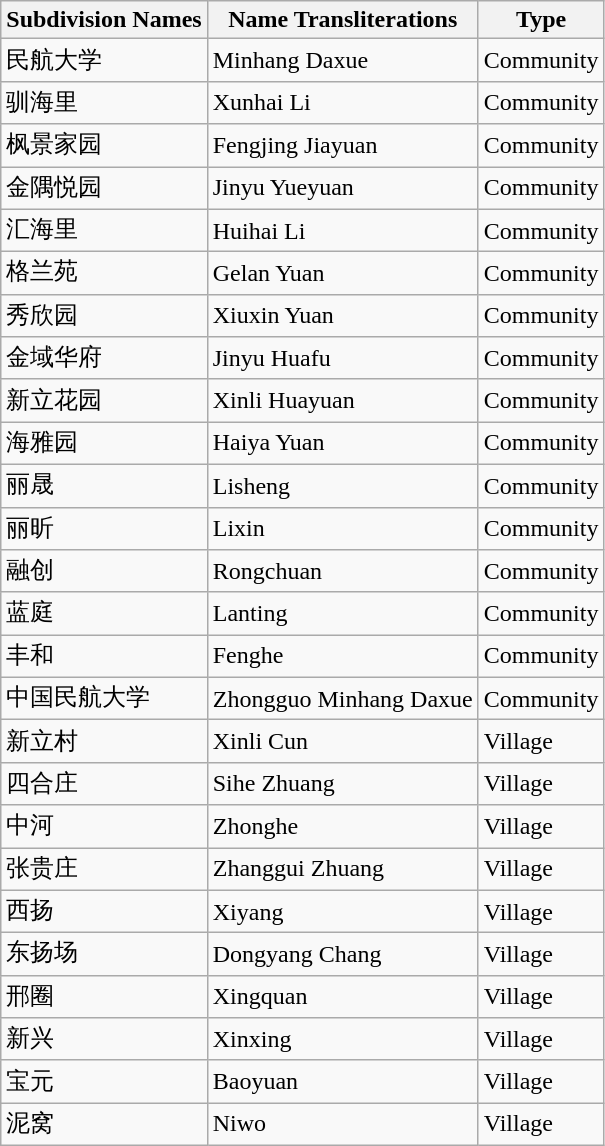<table class="wikitable sortable">
<tr>
<th>Subdivision Names</th>
<th>Name Transliterations</th>
<th>Type</th>
</tr>
<tr>
<td>民航大学</td>
<td>Minhang Daxue</td>
<td>Community</td>
</tr>
<tr>
<td>驯海里</td>
<td>Xunhai Li</td>
<td>Community</td>
</tr>
<tr>
<td>枫景家园</td>
<td>Fengjing Jiayuan</td>
<td>Community</td>
</tr>
<tr>
<td>金隅悦园</td>
<td>Jinyu Yueyuan</td>
<td>Community</td>
</tr>
<tr>
<td>汇海里</td>
<td>Huihai Li</td>
<td>Community</td>
</tr>
<tr>
<td>格兰苑</td>
<td>Gelan Yuan</td>
<td>Community</td>
</tr>
<tr>
<td>秀欣园</td>
<td>Xiuxin Yuan</td>
<td>Community</td>
</tr>
<tr>
<td>金域华府</td>
<td>Jinyu Huafu</td>
<td>Community</td>
</tr>
<tr>
<td>新立花园</td>
<td>Xinli Huayuan</td>
<td>Community</td>
</tr>
<tr>
<td>海雅园</td>
<td>Haiya Yuan</td>
<td>Community</td>
</tr>
<tr>
<td>丽晟</td>
<td>Lisheng</td>
<td>Community</td>
</tr>
<tr>
<td>丽昕</td>
<td>Lixin</td>
<td>Community</td>
</tr>
<tr>
<td>融创</td>
<td>Rongchuan</td>
<td>Community</td>
</tr>
<tr>
<td>蓝庭</td>
<td>Lanting</td>
<td>Community</td>
</tr>
<tr>
<td>丰和</td>
<td>Fenghe</td>
<td>Community</td>
</tr>
<tr>
<td>中国民航大学</td>
<td>Zhongguo Minhang Daxue</td>
<td>Community</td>
</tr>
<tr>
<td>新立村</td>
<td>Xinli Cun</td>
<td>Village</td>
</tr>
<tr>
<td>四合庄</td>
<td>Sihe Zhuang</td>
<td>Village</td>
</tr>
<tr>
<td>中河</td>
<td>Zhonghe</td>
<td>Village</td>
</tr>
<tr>
<td>张贵庄</td>
<td>Zhanggui Zhuang</td>
<td>Village</td>
</tr>
<tr>
<td>西扬</td>
<td>Xiyang</td>
<td>Village</td>
</tr>
<tr>
<td>东扬场</td>
<td>Dongyang Chang</td>
<td>Village</td>
</tr>
<tr>
<td>邢圈</td>
<td>Xingquan</td>
<td>Village</td>
</tr>
<tr>
<td>新兴</td>
<td>Xinxing</td>
<td>Village</td>
</tr>
<tr>
<td>宝元</td>
<td>Baoyuan</td>
<td>Village</td>
</tr>
<tr>
<td>泥窝</td>
<td>Niwo</td>
<td>Village</td>
</tr>
</table>
